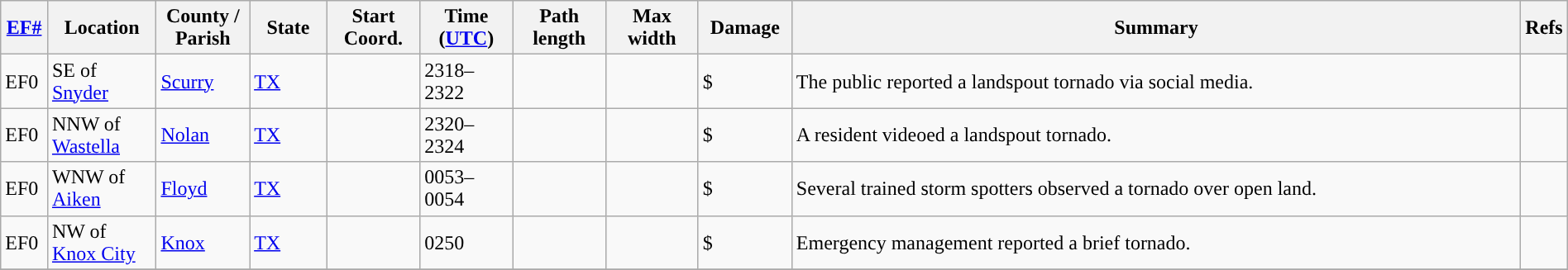<table class="wikitable sortable" style="width:100%;">
<tr>
<th scope="col" width="3%" align="center"><a href='#'>EF#</a></th>
<th scope="col" width="7%" align="center" class="unsortable">Location</th>
<th scope="col" width="6%" align="center" class="unsortable">County / Parish</th>
<th scope="col" width="5%" align="center">State</th>
<th scope="col" width="6%" align="center">Start Coord.</th>
<th scope="col" width="6%" align="center">Time (<a href='#'>UTC</a>)</th>
<th scope="col" width="6%" align="center">Path length</th>
<th scope="col" width="6%" align="center">Max width</th>
<th scope="col" width="6%" align="center">Damage</th>
<th scope="col" width="48%" class="unsortable" align="center">Summary</th>
<th scope="col" width="48%" class="unsortable" align="center">Refs</th>
</tr>
<tr>
<td>EF0</td>
<td>SE of <a href='#'>Snyder</a></td>
<td><a href='#'>Scurry</a></td>
<td><a href='#'>TX</a></td>
<td></td>
<td>2318–2322</td>
<td></td>
<td></td>
<td>$</td>
<td>The public reported a landspout tornado via social media.</td>
<td></td>
</tr>
<tr>
<td>EF0</td>
<td>NNW of <a href='#'>Wastella</a></td>
<td><a href='#'>Nolan</a></td>
<td><a href='#'>TX</a></td>
<td></td>
<td>2320–2324</td>
<td></td>
<td></td>
<td>$</td>
<td>A resident videoed a landspout tornado.</td>
<td></td>
</tr>
<tr>
<td>EF0</td>
<td>WNW of <a href='#'>Aiken</a></td>
<td><a href='#'>Floyd</a></td>
<td><a href='#'>TX</a></td>
<td></td>
<td>0053–0054</td>
<td></td>
<td></td>
<td>$</td>
<td>Several trained storm spotters observed a tornado over open land.</td>
<td></td>
</tr>
<tr>
<td>EF0</td>
<td>NW of <a href='#'>Knox City</a></td>
<td><a href='#'>Knox</a></td>
<td><a href='#'>TX</a></td>
<td></td>
<td>0250</td>
<td></td>
<td></td>
<td>$</td>
<td>Emergency management reported a brief tornado.</td>
<td></td>
</tr>
<tr>
</tr>
</table>
